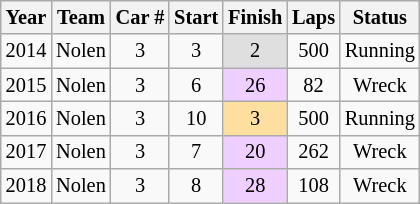<table class="wikitable" style="text-align:center; font-size:85%">
<tr>
<th>Year</th>
<th>Team</th>
<th>Car #</th>
<th>Start</th>
<th>Finish</th>
<th>Laps</th>
<th>Status</th>
</tr>
<tr>
<td>2014</td>
<td>Nolen</td>
<td>3</td>
<td>3</td>
<td style="background:#DFDFDF;">2</td>
<td>500</td>
<td>Running</td>
</tr>
<tr>
<td>2015</td>
<td>Nolen</td>
<td>3</td>
<td>6</td>
<td style="background:#EFCFFF;">26</td>
<td>82</td>
<td>Wreck</td>
</tr>
<tr>
<td>2016</td>
<td>Nolen</td>
<td>3</td>
<td>10</td>
<td style="background:#FFDF9F;">3</td>
<td>500</td>
<td>Running</td>
</tr>
<tr>
<td>2017</td>
<td>Nolen</td>
<td>3</td>
<td>7</td>
<td style="background:#EFCFFF;">20</td>
<td>262</td>
<td>Wreck</td>
</tr>
<tr>
<td>2018</td>
<td>Nolen</td>
<td>3</td>
<td>8</td>
<td style="background:#EFCFFF;">28</td>
<td>108</td>
<td>Wreck</td>
</tr>
</table>
